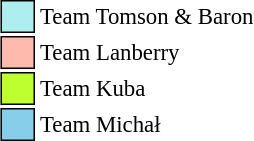<table class="toccolours" style="font-size: 95%; white-space: nowrap; margin-right: auto; margin-left: auto">
<tr>
<td style="background:#afeeee; border:1px solid black">     </td>
<td>Team Tomson & Baron</td>
</tr>
<tr>
<td style="background:#febaad; border:1px solid black">     </td>
<td>Team Lanberry</td>
</tr>
<tr>
<td style="background:#bdff2f; border:1px solid black">     </td>
<td>Team Kuba</td>
</tr>
<tr>
<td style="background:#87ceeb; border:1px solid black">     </td>
<td>Team Michał</td>
</tr>
</table>
